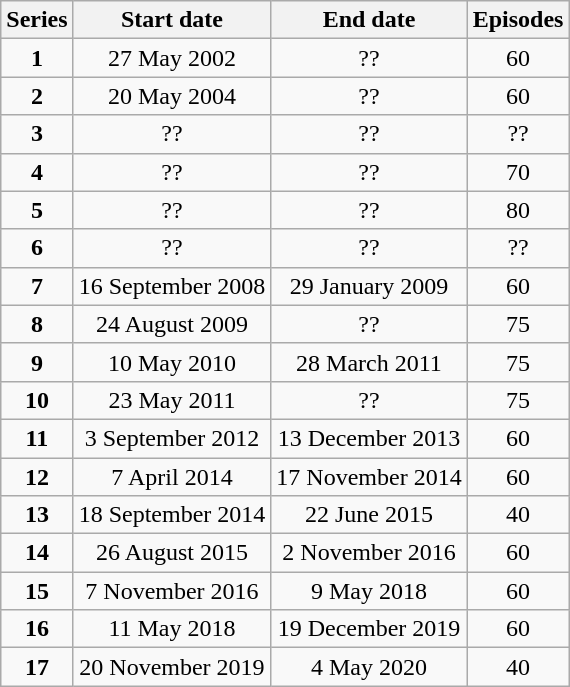<table class="wikitable" style="text-align:center;">
<tr>
<th>Series</th>
<th>Start date</th>
<th>End date</th>
<th>Episodes</th>
</tr>
<tr>
<td><strong>1</strong></td>
<td>27 May 2002</td>
<td>??</td>
<td>60</td>
</tr>
<tr>
<td><strong>2</strong></td>
<td>20 May 2004</td>
<td>??</td>
<td>60</td>
</tr>
<tr>
<td><strong>3</strong></td>
<td>??</td>
<td>??</td>
<td>??</td>
</tr>
<tr>
<td><strong>4</strong></td>
<td>??</td>
<td>??</td>
<td>70</td>
</tr>
<tr>
<td><strong>5</strong></td>
<td>??</td>
<td>??</td>
<td>80</td>
</tr>
<tr>
<td><strong>6</strong></td>
<td>??</td>
<td>??</td>
<td>??</td>
</tr>
<tr>
<td><strong>7</strong></td>
<td>16 September 2008</td>
<td>29 January 2009</td>
<td>60</td>
</tr>
<tr>
<td><strong>8</strong></td>
<td>24 August 2009</td>
<td>??</td>
<td>75</td>
</tr>
<tr>
<td><strong>9</strong></td>
<td>10 May 2010</td>
<td>28 March 2011</td>
<td>75</td>
</tr>
<tr>
<td><strong>10</strong></td>
<td>23 May 2011</td>
<td>??</td>
<td>75</td>
</tr>
<tr>
<td><strong>11</strong></td>
<td>3 September 2012</td>
<td>13 December 2013</td>
<td>60</td>
</tr>
<tr>
<td><strong>12</strong></td>
<td>7 April 2014</td>
<td>17 November 2014</td>
<td>60</td>
</tr>
<tr>
<td><strong>13</strong></td>
<td>18 September 2014</td>
<td>22 June 2015</td>
<td>40</td>
</tr>
<tr>
<td><strong>14</strong></td>
<td>26 August 2015</td>
<td>2 November 2016</td>
<td>60</td>
</tr>
<tr>
<td><strong>15</strong></td>
<td>7 November 2016</td>
<td>9 May 2018</td>
<td>60</td>
</tr>
<tr>
<td><strong>16</strong></td>
<td>11 May 2018</td>
<td>19 December 2019</td>
<td>60</td>
</tr>
<tr>
<td><strong>17</strong></td>
<td>20 November 2019</td>
<td>4 May 2020</td>
<td>40</td>
</tr>
</table>
